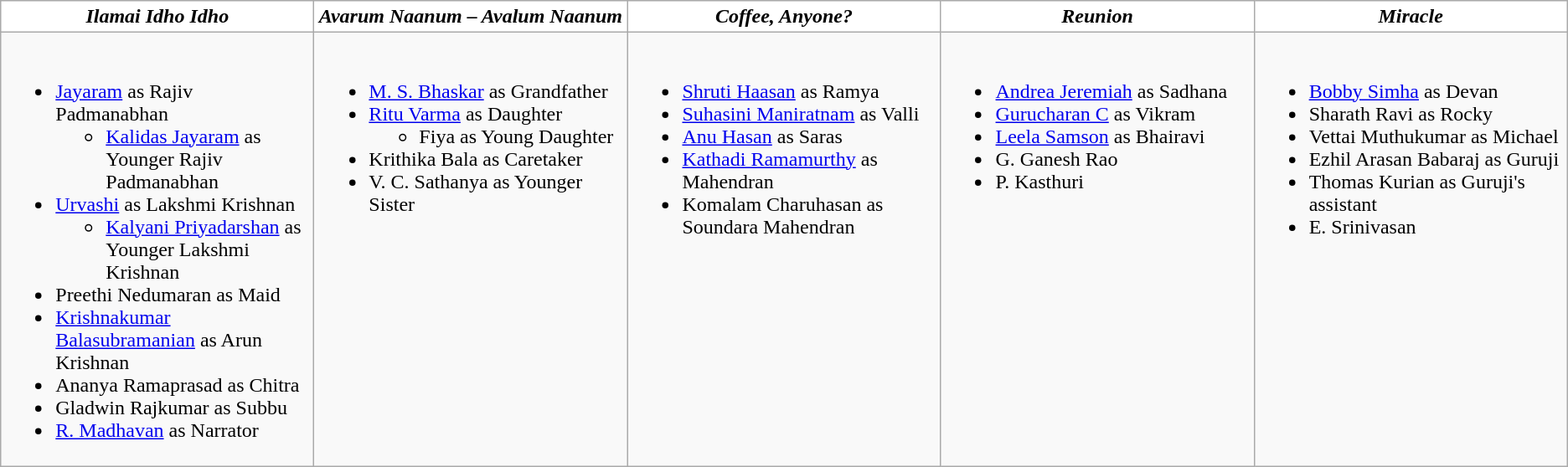<table class=wikitable>
<tr>
<th style="background:#ffffff; width:20%"><em>Ilamai Idho Idho</em></th>
<th style="background:#ffffff; width:20%"><em>Avarum Naanum – Avalum Naanum</em></th>
<th style="background:#ffffff; width:20%"><em>Coffee, Anyone?</em></th>
<th style="background:#ffffff; width:20%"><em>Reunion</em></th>
<th style="background:#ffffff; width:20%"><em>Miracle</em></th>
</tr>
<tr>
<td valign="top"><br><ul><li><a href='#'>Jayaram</a> as Rajiv Padmanabhan<ul><li><a href='#'>Kalidas Jayaram</a> as Younger Rajiv Padmanabhan</li></ul></li><li><a href='#'>Urvashi</a> as Lakshmi Krishnan<ul><li><a href='#'>Kalyani Priyadarshan</a> as Younger Lakshmi Krishnan</li></ul></li><li>Preethi Nedumaran as Maid</li><li><a href='#'>Krishnakumar Balasubramanian</a> as Arun Krishnan</li><li>Ananya Ramaprasad as Chitra</li><li>Gladwin Rajkumar as Subbu</li><li><a href='#'>R. Madhavan</a> as Narrator</li></ul></td>
<td valign="top"><br><ul><li><a href='#'>M. S. Bhaskar</a> as Grandfather</li><li><a href='#'>Ritu Varma</a> as Daughter<ul><li>Fiya as Young Daughter</li></ul></li><li>Krithika Bala as Caretaker</li><li>V. C. Sathanya as Younger Sister</li></ul></td>
<td valign="top"><br><ul><li><a href='#'>Shruti Haasan</a> as Ramya</li><li><a href='#'>Suhasini Maniratnam</a> as Valli</li><li><a href='#'>Anu Hasan</a> as Saras</li><li><a href='#'>Kathadi Ramamurthy</a> as Mahendran</li><li>Komalam Charuhasan as Soundara Mahendran</li></ul></td>
<td valign="top"><br><ul><li><a href='#'>Andrea Jeremiah</a> as Sadhana</li><li><a href='#'>Gurucharan C</a> as Vikram</li><li><a href='#'>Leela Samson</a> as Bhairavi</li><li>G. Ganesh Rao</li><li>P. Kasthuri</li></ul></td>
<td valign="top"><br><ul><li><a href='#'>Bobby Simha</a> as Devan</li><li>Sharath Ravi as Rocky</li><li>Vettai Muthukumar as Michael</li><li>Ezhil Arasan Babaraj as Guruji</li><li>Thomas Kurian as Guruji's assistant</li><li>E. Srinivasan</li></ul></td>
</tr>
</table>
